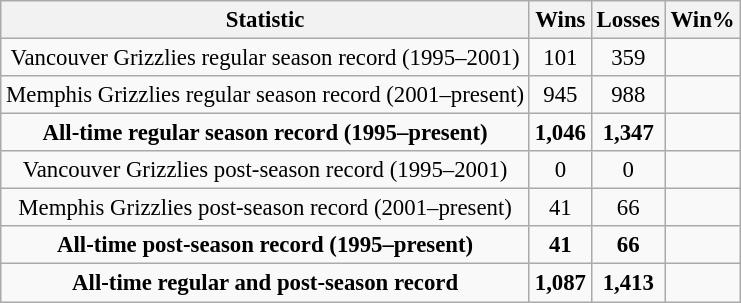<table class="wikitable" style="text-align:center; font-size:95%">
<tr>
<th>Statistic</th>
<th>Wins</th>
<th>Losses</th>
<th>Win%</th>
</tr>
<tr>
<td>Vancouver Grizzlies regular season record (1995–2001)</td>
<td>101</td>
<td>359</td>
<td></td>
</tr>
<tr>
<td>Memphis Grizzlies regular season record (2001–present)</td>
<td>945</td>
<td>988</td>
<td></td>
</tr>
<tr>
<td><strong>All-time regular season record (1995–present)</strong></td>
<td><strong>1,046</strong></td>
<td><strong>1,347</strong></td>
<td><strong></strong></td>
</tr>
<tr>
<td>Vancouver Grizzlies post-season record (1995–2001)</td>
<td>0</td>
<td>0</td>
<td></td>
</tr>
<tr>
<td>Memphis Grizzlies post-season record (2001–present)</td>
<td>41</td>
<td>66</td>
<td></td>
</tr>
<tr>
<td><strong>All-time post-season record (1995–present)</strong></td>
<td><strong>41</strong></td>
<td><strong>66</strong></td>
<td><strong></strong></td>
</tr>
<tr>
<td><strong>All-time regular and post-season record</strong></td>
<td><strong>1,087</strong></td>
<td><strong>1,413</strong></td>
<td><strong></strong></td>
</tr>
</table>
